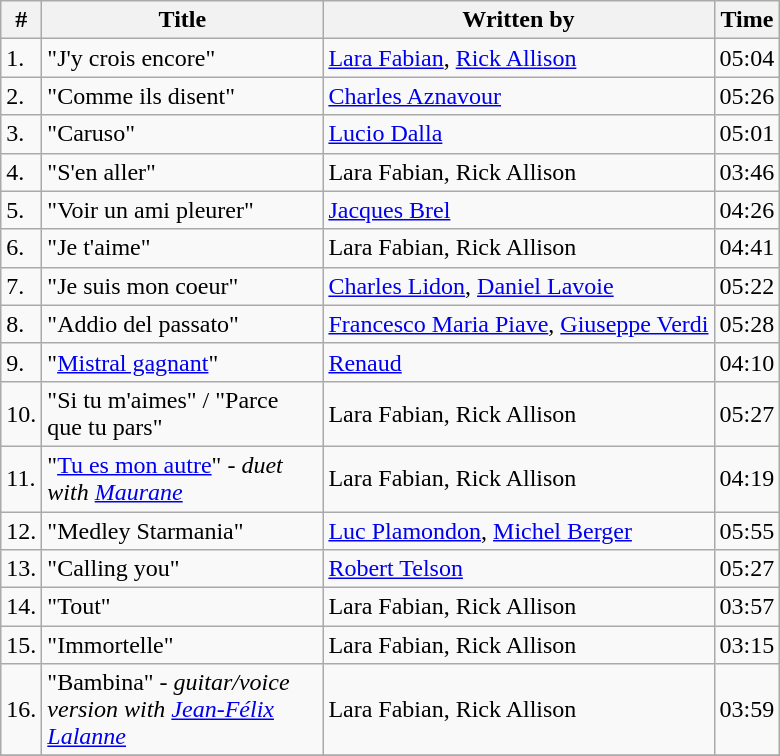<table class="wikitable">
<tr>
<th>#</th>
<th width="180">Title</th>
<th>Written by</th>
<th>Time</th>
</tr>
<tr>
<td>1.</td>
<td>"J'y crois encore"</td>
<td><a href='#'>Lara Fabian</a>, <a href='#'>Rick Allison</a></td>
<td>05:04</td>
</tr>
<tr>
<td>2.</td>
<td>"Comme ils disent"</td>
<td><a href='#'>Charles Aznavour</a></td>
<td>05:26</td>
</tr>
<tr>
<td>3.</td>
<td>"Caruso"</td>
<td><a href='#'>Lucio Dalla</a></td>
<td>05:01</td>
</tr>
<tr>
<td>4.</td>
<td>"S'en aller"</td>
<td>Lara Fabian, Rick Allison</td>
<td>03:46</td>
</tr>
<tr>
<td>5.</td>
<td>"Voir un ami pleurer"</td>
<td><a href='#'>Jacques Brel</a></td>
<td>04:26</td>
</tr>
<tr>
<td>6.</td>
<td>"Je t'aime"</td>
<td>Lara Fabian, Rick Allison</td>
<td>04:41</td>
</tr>
<tr>
<td>7.</td>
<td>"Je suis mon coeur"</td>
<td><a href='#'>Charles Lidon</a>, <a href='#'>Daniel Lavoie</a></td>
<td>05:22</td>
</tr>
<tr>
<td>8.</td>
<td>"Addio del passato"</td>
<td><a href='#'>Francesco Maria Piave</a>, <a href='#'>Giuseppe Verdi</a></td>
<td>05:28</td>
</tr>
<tr>
<td>9.</td>
<td>"<a href='#'>Mistral gagnant</a>"</td>
<td><a href='#'>Renaud</a></td>
<td>04:10</td>
</tr>
<tr>
<td>10.</td>
<td>"Si tu m'aimes" / "Parce que tu pars"</td>
<td>Lara Fabian, Rick Allison</td>
<td>05:27</td>
</tr>
<tr>
<td>11.</td>
<td>"<a href='#'>Tu es mon autre</a>" - <em>duet with <a href='#'>Maurane</a></em></td>
<td>Lara Fabian, Rick Allison</td>
<td>04:19</td>
</tr>
<tr>
<td>12.</td>
<td>"Medley Starmania"</td>
<td><a href='#'>Luc Plamondon</a>, <a href='#'>Michel Berger</a></td>
<td>05:55</td>
</tr>
<tr>
<td>13.</td>
<td>"Calling you"</td>
<td><a href='#'>Robert Telson</a></td>
<td>05:27</td>
</tr>
<tr>
<td>14.</td>
<td>"Tout"</td>
<td>Lara Fabian, Rick Allison</td>
<td>03:57</td>
</tr>
<tr>
<td>15.</td>
<td>"Immortelle"</td>
<td>Lara Fabian, Rick Allison</td>
<td>03:15</td>
</tr>
<tr>
<td>16.</td>
<td>"Bambina" - <em>guitar/voice version with <a href='#'>Jean-Félix Lalanne</a></em></td>
<td>Lara Fabian, Rick Allison</td>
<td>03:59</td>
</tr>
<tr>
</tr>
</table>
